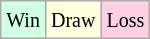<table class="wikitable">
<tr>
<td style="background-color: #d0ffe3;"><small>Win</small></td>
<td style="background-color: #ffffdd;"><small>Draw</small></td>
<td style="background-color: #ffd0e3;"><small>Loss</small></td>
</tr>
</table>
